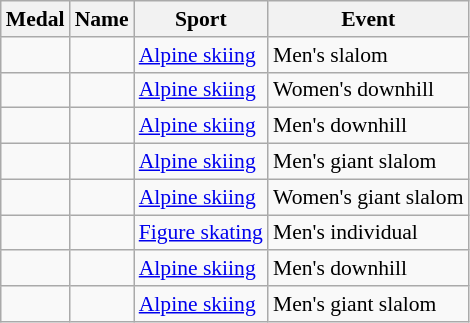<table class="wikitable sortable" border="1" style="font-size:90%">
<tr>
<th>Medal</th>
<th>Name</th>
<th>Sport</th>
<th>Event</th>
</tr>
<tr>
<td></td>
<td></td>
<td><a href='#'>Alpine skiing</a></td>
<td>Men's slalom</td>
</tr>
<tr>
<td></td>
<td></td>
<td><a href='#'>Alpine skiing</a></td>
<td>Women's downhill</td>
</tr>
<tr>
<td></td>
<td></td>
<td><a href='#'>Alpine skiing</a></td>
<td>Men's downhill</td>
</tr>
<tr>
<td></td>
<td></td>
<td><a href='#'>Alpine skiing</a></td>
<td>Men's giant slalom</td>
</tr>
<tr>
<td></td>
<td></td>
<td><a href='#'>Alpine skiing</a></td>
<td>Women's giant slalom</td>
</tr>
<tr>
<td></td>
<td></td>
<td><a href='#'>Figure skating</a></td>
<td>Men's individual</td>
</tr>
<tr>
<td></td>
<td></td>
<td><a href='#'>Alpine skiing</a></td>
<td>Men's downhill</td>
</tr>
<tr>
<td></td>
<td></td>
<td><a href='#'>Alpine skiing</a></td>
<td>Men's giant slalom</td>
</tr>
</table>
